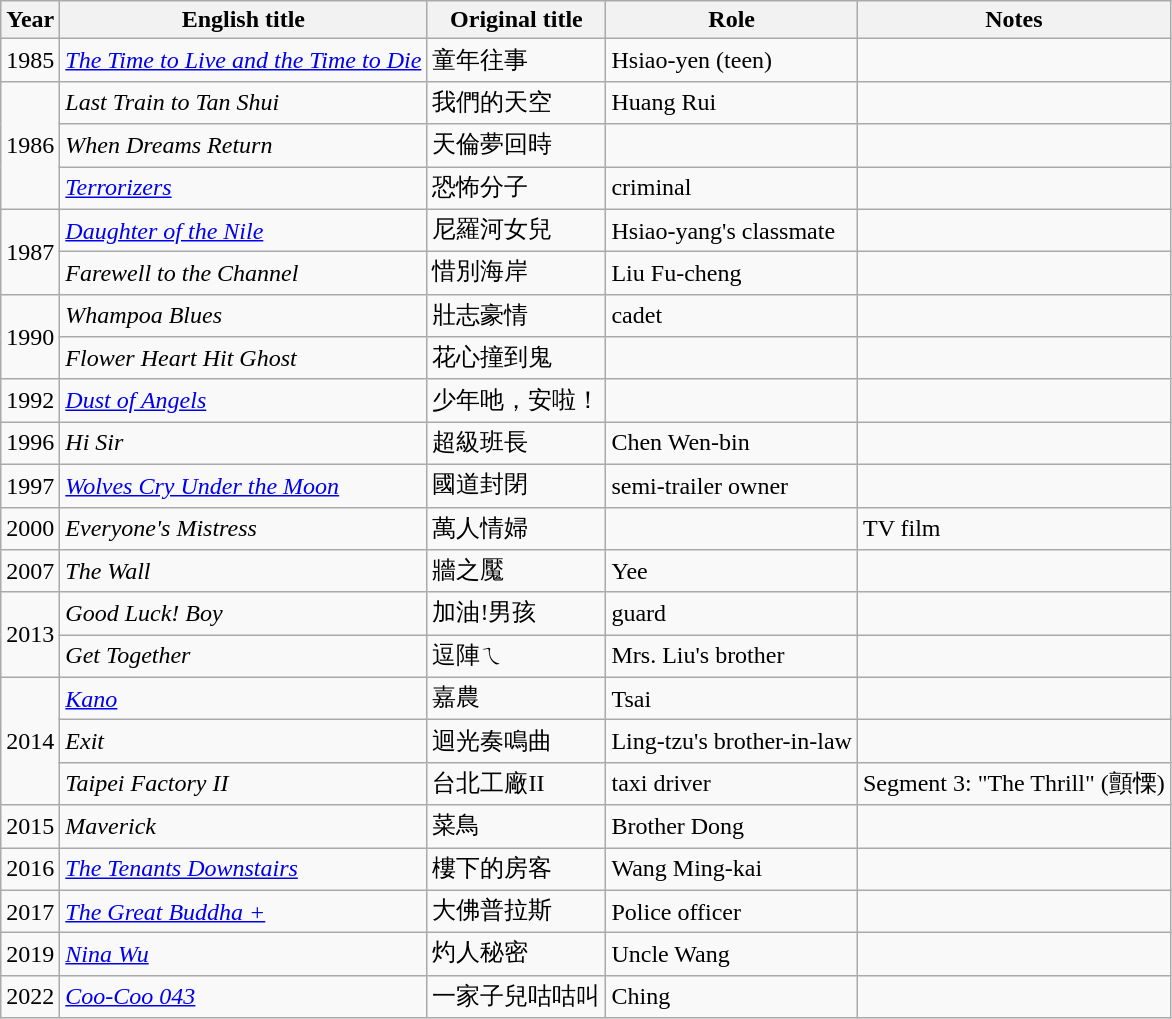<table class="wikitable sortable">
<tr>
<th>Year</th>
<th>English title</th>
<th>Original title</th>
<th>Role</th>
<th class="unsortable">Notes</th>
</tr>
<tr>
<td>1985</td>
<td><em><a href='#'>The Time to Live and the Time to Die</a></em></td>
<td>童年往事</td>
<td>Hsiao-yen (teen)</td>
<td></td>
</tr>
<tr>
<td rowspan=3>1986</td>
<td><em>Last Train to Tan Shui</em></td>
<td>我們的天空</td>
<td>Huang Rui</td>
<td></td>
</tr>
<tr>
<td><em>When Dreams Return</em></td>
<td>天倫夢回時</td>
<td></td>
<td></td>
</tr>
<tr>
<td><em><a href='#'>Terrorizers</a></em></td>
<td>恐怖分子</td>
<td>criminal</td>
<td></td>
</tr>
<tr>
<td rowspan=2>1987</td>
<td><em><a href='#'>Daughter of the Nile</a></em></td>
<td>尼羅河女兒</td>
<td>Hsiao-yang's classmate</td>
<td></td>
</tr>
<tr>
<td><em>Farewell to the Channel</em></td>
<td>惜別海岸</td>
<td>Liu Fu-cheng</td>
<td></td>
</tr>
<tr>
<td rowspan=2>1990</td>
<td><em>Whampoa Blues</em></td>
<td>壯志豪情</td>
<td>cadet</td>
<td></td>
</tr>
<tr>
<td><em>Flower Heart Hit Ghost</em></td>
<td>花心撞到鬼</td>
<td></td>
<td></td>
</tr>
<tr>
<td>1992</td>
<td><em><a href='#'>Dust of Angels</a></em></td>
<td>少年吔，安啦！</td>
<td></td>
<td></td>
</tr>
<tr>
<td>1996</td>
<td><em>Hi Sir</em></td>
<td>超級班長</td>
<td>Chen Wen-bin</td>
<td></td>
</tr>
<tr>
<td>1997</td>
<td><em><a href='#'>Wolves Cry Under the Moon</a></em></td>
<td>國道封閉</td>
<td>semi-trailer owner</td>
<td></td>
</tr>
<tr>
<td>2000</td>
<td><em>Everyone's Mistress</em></td>
<td>萬人情婦</td>
<td></td>
<td>TV film</td>
</tr>
<tr>
<td>2007</td>
<td><em>The Wall</em></td>
<td>牆之魘</td>
<td>Yee</td>
<td></td>
</tr>
<tr>
<td rowspan=2>2013</td>
<td><em>Good Luck! Boy</em></td>
<td>加油!男孩</td>
<td>guard</td>
<td></td>
</tr>
<tr>
<td><em>Get Together</em></td>
<td>逗陣ㄟ</td>
<td>Mrs. Liu's brother</td>
<td></td>
</tr>
<tr>
<td rowspan=3>2014</td>
<td><em><a href='#'>Kano</a></em></td>
<td>嘉農</td>
<td>Tsai</td>
<td></td>
</tr>
<tr>
<td><em>Exit</em></td>
<td>迴光奏鳴曲</td>
<td>Ling-tzu's brother-in-law</td>
<td></td>
</tr>
<tr>
<td><em>Taipei Factory II</em></td>
<td>台北工廠II</td>
<td>taxi driver</td>
<td>Segment 3: "The Thrill" (顫慄)</td>
</tr>
<tr>
<td>2015</td>
<td><em>Maverick</em></td>
<td>菜鳥</td>
<td>Brother Dong</td>
<td></td>
</tr>
<tr>
<td>2016</td>
<td><em><a href='#'>The Tenants Downstairs</a></em></td>
<td>樓下的房客</td>
<td>Wang Ming-kai</td>
<td></td>
</tr>
<tr>
<td>2017</td>
<td><em><a href='#'>The Great Buddha +</a></em></td>
<td>大佛普拉斯</td>
<td>Police officer</td>
<td></td>
</tr>
<tr>
<td>2019</td>
<td><em><a href='#'>Nina Wu</a></em></td>
<td>灼人秘密</td>
<td>Uncle Wang</td>
<td></td>
</tr>
<tr>
<td>2022</td>
<td><em><a href='#'>Coo-Coo 043</a></em></td>
<td>一家子兒咕咕叫</td>
<td>Ching</td>
<td></td>
</tr>
</table>
